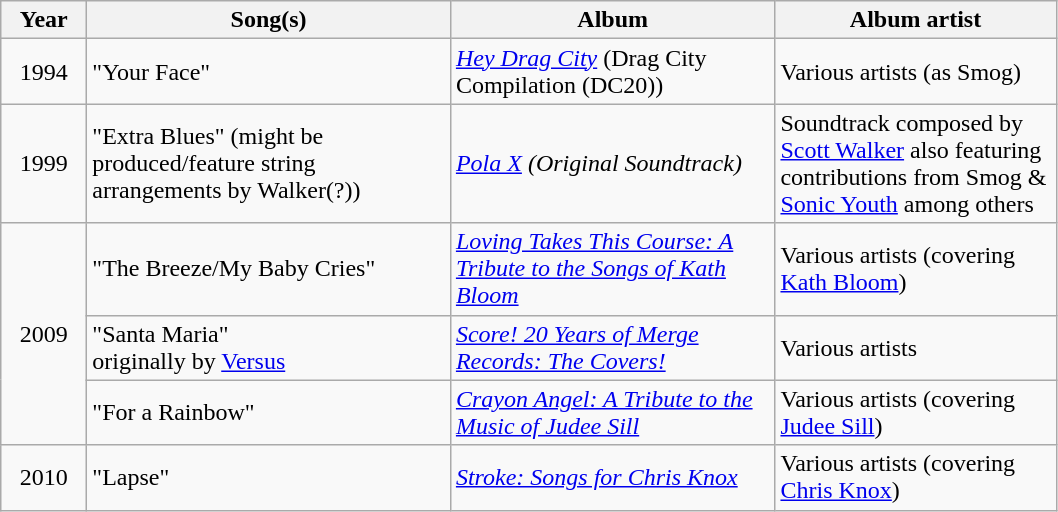<table class="wikitable">
<tr>
<th style="width:50px;">Year</th>
<th style="width:235px;">Song(s)</th>
<th style="width:209px;">Album</th>
<th style="width:180px;">Album artist</th>
</tr>
<tr>
<td style="text-align:center;">1994</td>
<td>"Your Face"</td>
<td><em><a href='#'>Hey Drag City</a></em> (Drag City Compilation (DC20))</td>
<td>Various artists (as Smog)</td>
</tr>
<tr>
<td style="text-align:center;">1999</td>
<td>"Extra Blues" (might be produced/feature string arrangements by Walker(?))</td>
<td><em><a href='#'>Pola X</a> (Original Soundtrack)</em></td>
<td>Soundtrack composed by <a href='#'>Scott Walker</a> also featuring contributions from Smog & <a href='#'>Sonic Youth</a> among others</td>
</tr>
<tr>
<td rowspan="3" style="text-align:center;">2009</td>
<td>"The Breeze/My Baby Cries"</td>
<td><em><a href='#'>Loving Takes This Course: A Tribute to the Songs of Kath Bloom</a></em></td>
<td>Various artists (covering <a href='#'>Kath Bloom</a>)</td>
</tr>
<tr>
<td>"Santa Maria"<br> originally by <a href='#'>Versus</a></td>
<td><em><a href='#'>Score! 20 Years of Merge Records: The Covers!</a></em></td>
<td>Various artists</td>
</tr>
<tr>
<td>"For a Rainbow"</td>
<td><em><a href='#'>Crayon Angel: A Tribute to the Music of Judee Sill</a></em></td>
<td>Various artists (covering <a href='#'>Judee Sill</a>)</td>
</tr>
<tr>
<td style="text-align:center;">2010</td>
<td>"Lapse"</td>
<td><em><a href='#'>Stroke: Songs for Chris Knox</a></em></td>
<td>Various artists (covering <a href='#'>Chris Knox</a>)</td>
</tr>
</table>
